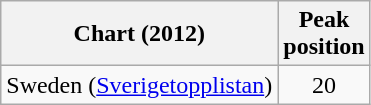<table class="wikitable">
<tr>
<th>Chart (2012)</th>
<th>Peak<br>position</th>
</tr>
<tr>
<td>Sweden (<a href='#'>Sverigetopplistan</a>)</td>
<td align="center">20</td>
</tr>
</table>
